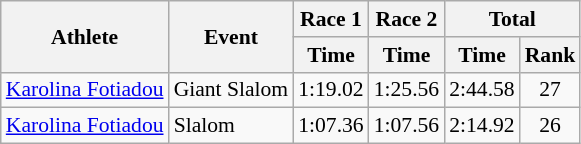<table class="wikitable" style="font-size:90%">
<tr>
<th rowspan="2">Athlete</th>
<th rowspan="2">Event</th>
<th>Race 1</th>
<th>Race 2</th>
<th colspan="2">Total</th>
</tr>
<tr>
<th>Time</th>
<th>Time</th>
<th>Time</th>
<th>Rank</th>
</tr>
<tr>
<td><a href='#'>Karolina Fotiadou</a></td>
<td>Giant Slalom</td>
<td align="center">1:19.02</td>
<td align="center">1:25.56</td>
<td align="center">2:44.58</td>
<td align="center">27</td>
</tr>
<tr>
<td><a href='#'>Karolina Fotiadou</a></td>
<td>Slalom</td>
<td align="center">1:07.36</td>
<td align="center">1:07.56</td>
<td align="center">2:14.92</td>
<td align="center">26</td>
</tr>
</table>
